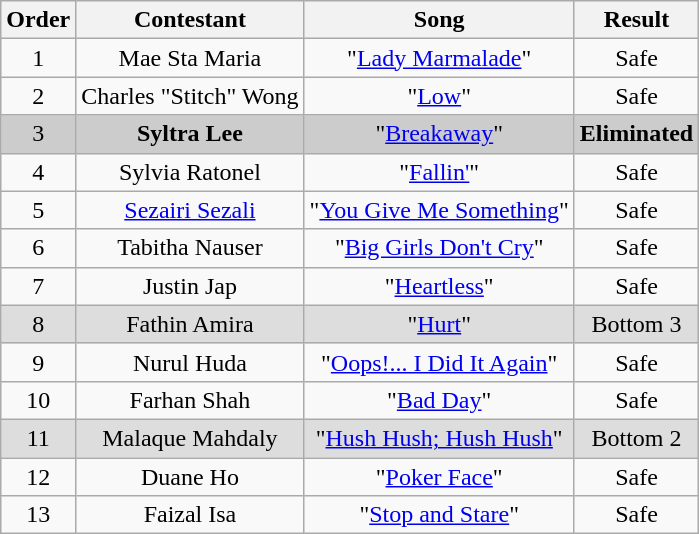<table class="wikitable plainrowheaders" style="text-align:center;">
<tr>
<th scope="col">Order</th>
<th scope="col">Contestant</th>
<th scope="col">Song</th>
<th scope="col">Result</th>
</tr>
<tr>
<td>1</td>
<td>Mae Sta Maria</td>
<td>"<a href='#'>Lady Marmalade</a>"</td>
<td>Safe</td>
</tr>
<tr>
<td>2</td>
<td>Charles "Stitch" Wong</td>
<td>"<a href='#'>Low</a>"</td>
<td>Safe</td>
</tr>
<tr style="background:#ccc;">
<td>3</td>
<td><strong>Syltra Lee</strong></td>
<td>"<a href='#'>Breakaway</a>"</td>
<td><strong>Eliminated</strong></td>
</tr>
<tr>
<td>4</td>
<td>Sylvia Ratonel</td>
<td>"<a href='#'>Fallin'</a>"</td>
<td>Safe</td>
</tr>
<tr>
<td>5</td>
<td><a href='#'>Sezairi Sezali</a></td>
<td>"<a href='#'>You Give Me Something</a>"</td>
<td>Safe</td>
</tr>
<tr>
<td>6</td>
<td>Tabitha Nauser</td>
<td>"<a href='#'>Big Girls Don't Cry</a>"</td>
<td>Safe</td>
</tr>
<tr>
<td>7</td>
<td>Justin Jap</td>
<td>"<a href='#'>Heartless</a>"</td>
<td>Safe</td>
</tr>
<tr style="background:#ddd;">
<td>8</td>
<td>Fathin Amira</td>
<td>"<a href='#'>Hurt</a>"</td>
<td>Bottom 3</td>
</tr>
<tr>
<td>9</td>
<td>Nurul Huda</td>
<td>"<a href='#'>Oops!... I Did It Again</a>"</td>
<td>Safe</td>
</tr>
<tr>
<td>10</td>
<td>Farhan Shah</td>
<td>"<a href='#'>Bad Day</a>"</td>
<td>Safe</td>
</tr>
<tr style="background:#ddd;">
<td>11</td>
<td>Malaque Mahdaly</td>
<td>"<a href='#'>Hush Hush; Hush Hush</a>"</td>
<td>Bottom 2</td>
</tr>
<tr>
<td>12</td>
<td>Duane Ho</td>
<td>"<a href='#'>Poker Face</a>"</td>
<td>Safe</td>
</tr>
<tr>
<td>13</td>
<td>Faizal Isa</td>
<td>"<a href='#'>Stop and Stare</a>"</td>
<td>Safe</td>
</tr>
</table>
